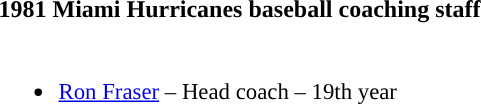<table class="toccolours">
<tr>
<th colspan=9>1981 Miami Hurricanes baseball coaching staff</th>
</tr>
<tr>
<td style="text-align: left; font-size: 95%;" valign="top"><br><ul><li><a href='#'>Ron Fraser</a> – Head coach – 19th year</li></ul></td>
</tr>
</table>
